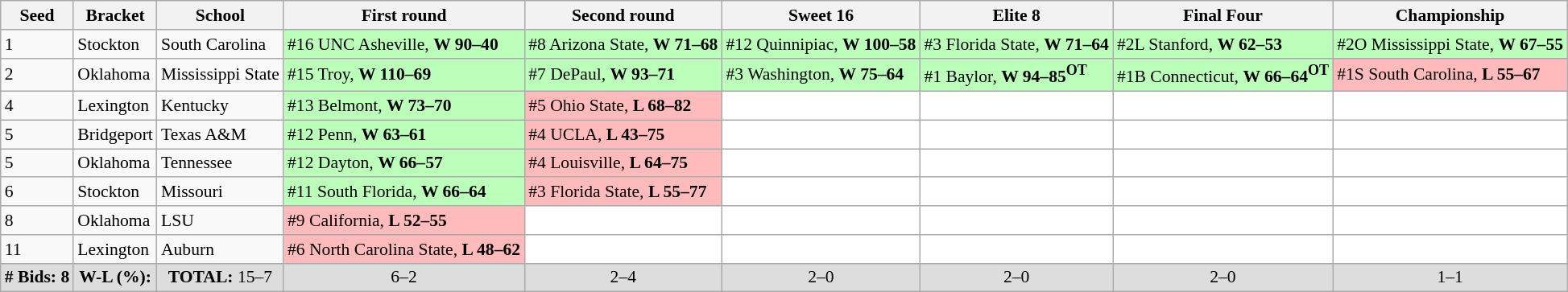<table class="sortable wikitable" style="white-space:nowrap; font-size:90%;">
<tr>
<th>Seed</th>
<th>Bracket</th>
<th>School</th>
<th>First round</th>
<th>Second round</th>
<th>Sweet 16</th>
<th>Elite 8</th>
<th>Final Four</th>
<th>Championship</th>
</tr>
<tr>
<td>1</td>
<td>Stockton</td>
<td>South Carolina</td>
<td style="background:#bfb;">#16 UNC Asheville, <strong>W 90–40</strong></td>
<td style="background:#bfb;">#8 Arizona State, <strong>W 71–68</strong></td>
<td style="background:#bfb;">#12 Quinnipiac, <strong>W 100–58</strong></td>
<td style="background:#bfb;">#3 Florida State, <strong>W 71–64</strong></td>
<td style="background:#bfb;">#2L Stanford, <strong>W 62–53</strong></td>
<td style="background:#bfb;">#2O Mississippi State, <strong>W 67–55</strong></td>
</tr>
<tr>
<td>2</td>
<td>Oklahoma</td>
<td>Mississippi State</td>
<td style="background:#bfb;">#15 Troy, <strong>W 110–69</strong></td>
<td style="background:#bfb;">#7 DePaul, <strong>W 93–71</strong></td>
<td style="background:#bfb;">#3 Washington, <strong>W 75–64</strong></td>
<td style="background:#bfb;">#1 Baylor, <strong>W 94–85<sup>OT</sup></strong></td>
<td style="background:#bfb;">#1B Connecticut, <strong>W 66–64<sup>OT</sup></strong></td>
<td style="background:#fbb;">#1S South Carolina, <strong> L 55–67</strong></td>
</tr>
<tr>
<td>4</td>
<td>Lexington</td>
<td>Kentucky</td>
<td style="background:#bfb;">#13 Belmont, <strong>W 73–70</strong></td>
<td style="background:#fbb;">#5 Ohio State, <strong>L 68–82</strong></td>
<td style="background:#fff;"></td>
<td style="background:#fff;"></td>
<td style="background:#fff;"></td>
<td style="background:#fff;"></td>
</tr>
<tr>
<td>5</td>
<td>Bridgeport</td>
<td>Texas A&M</td>
<td style="background:#bfb;">#12 Penn, <strong>W 63–61</strong></td>
<td style="background:#fbb;">#4 UCLA, <strong>L 43–75</strong></td>
<td style="background:#fff;"></td>
<td style="background:#fff;"></td>
<td style="background:#fff;"></td>
<td style="background:#fff;"></td>
</tr>
<tr>
<td>5</td>
<td>Oklahoma</td>
<td>Tennessee</td>
<td style="background:#bfb;">#12 Dayton, <strong>W 66–57</strong></td>
<td style="background:#fbb;">#4 Louisville, <strong>L 64–75</strong></td>
<td style="background:#fff;"></td>
<td style="background:#fff;"></td>
<td style="background:#fff;"></td>
<td style="background:#fff;"></td>
</tr>
<tr>
<td>6</td>
<td>Stockton</td>
<td>Missouri</td>
<td style="background:#bfb;">#11 South Florida, <strong>W 66–64</strong></td>
<td style="background:#fbb;">#3 Florida State, <strong>L 55–77</strong></td>
<td style="background:#fff;"></td>
<td style="background:#fff;"></td>
<td style="background:#fff;"></td>
<td style="background:#fff;"></td>
</tr>
<tr>
<td>8</td>
<td>Oklahoma</td>
<td>LSU</td>
<td style="background:#fbb;">#9 California, <strong>L 52–55</strong></td>
<td style="background:#fff;"></td>
<td style="background:#fff;"></td>
<td style="background:#fff;"></td>
<td style="background:#fff;"></td>
<td style="background:#fff;"></td>
</tr>
<tr>
<td>11</td>
<td>Lexington</td>
<td>Auburn</td>
<td style="background:#fbb;">#6 North Carolina State, <strong>L 48–62</strong></td>
<td style="background:#fff;"></td>
<td style="background:#fff;"></td>
<td style="background:#fff;"></td>
<td style="background:#fff;"></td>
<td style="background:#fff;"></td>
</tr>
<tr class="sortbottom"  style="text-align:center; background:#ddd;">
<td><strong># Bids: 8</strong></td>
<td><strong>W-L (%):</strong></td>
<td><strong>TOTAL:</strong> 15–7 </td>
<td>6–2 </td>
<td>2–4 </td>
<td>2–0 </td>
<td>2–0 </td>
<td>2–0 </td>
<td>1–1 </td>
</tr>
</table>
